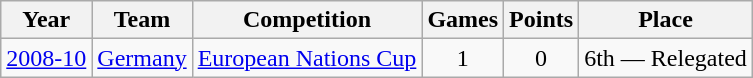<table class="wikitable">
<tr>
<th>Year</th>
<th>Team</th>
<th>Competition</th>
<th>Games</th>
<th>Points</th>
<th>Place</th>
</tr>
<tr align="center">
<td><a href='#'>2008-10</a></td>
<td><a href='#'>Germany</a></td>
<td><a href='#'>European Nations Cup</a></td>
<td>1</td>
<td>0</td>
<td>6th — Relegated</td>
</tr>
</table>
